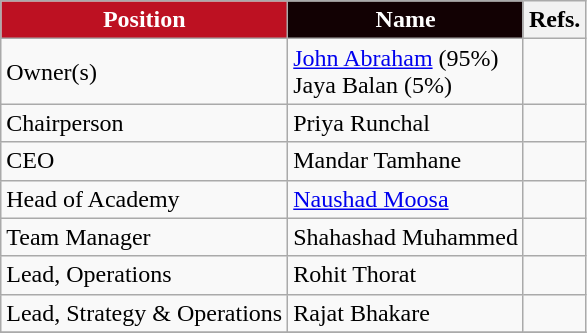<table class="wikitable" "margin-left:1em;float:center">
<tr>
<th style="background:#bd1122; color:white; text-align:center;">Position</th>
<th style="background:#120103; color:white; text-align:center;">Name</th>
<th text-align:center;">Refs.</th>
</tr>
<tr>
<td>Owner(s)</td>
<td> <a href='#'>John Abraham</a> (95%)<br> Jaya Balan (5%)</td>
<td></td>
</tr>
<tr>
<td>Chairperson</td>
<td> Priya Runchal</td>
<td></td>
</tr>
<tr>
<td>CEO</td>
<td> Mandar Tamhane</td>
<td></td>
</tr>
<tr>
<td>Head of Academy</td>
<td> <a href='#'>Naushad Moosa</a></td>
<td></td>
</tr>
<tr>
<td>Team Manager</td>
<td> Shahashad Muhammed</td>
<td></td>
</tr>
<tr>
<td>Lead, Operations</td>
<td> Rohit Thorat</td>
<td></td>
</tr>
<tr>
<td>Lead, Strategy & Operations</td>
<td> Rajat Bhakare</td>
<td></td>
</tr>
<tr>
</tr>
</table>
